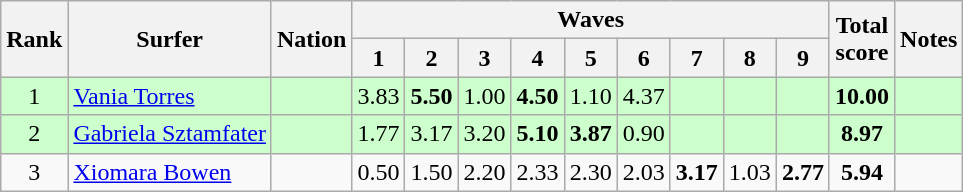<table class="wikitable sortable" style="text-align:center">
<tr>
<th rowspan=2>Rank</th>
<th rowspan=2>Surfer</th>
<th rowspan=2>Nation</th>
<th colspan=9>Waves</th>
<th rowspan=2>Total<br>score</th>
<th rowspan=2>Notes</th>
</tr>
<tr>
<th>1</th>
<th>2</th>
<th>3</th>
<th>4</th>
<th>5</th>
<th>6</th>
<th>7</th>
<th>8</th>
<th>9</th>
</tr>
<tr bgcolor=ccffcc>
<td>1</td>
<td align=left><a href='#'>Vania Torres</a></td>
<td align=left></td>
<td>3.83</td>
<td><strong>5.50</strong></td>
<td>1.00</td>
<td><strong>4.50</strong></td>
<td>1.10</td>
<td>4.37</td>
<td></td>
<td></td>
<td></td>
<td><strong>10.00</strong></td>
<td></td>
</tr>
<tr bgcolor=ccffcc>
<td>2</td>
<td align=left><a href='#'>Gabriela Sztamfater</a></td>
<td align=left></td>
<td>1.77</td>
<td>3.17</td>
<td>3.20</td>
<td><strong>5.10</strong></td>
<td><strong>3.87</strong></td>
<td>0.90</td>
<td></td>
<td></td>
<td></td>
<td><strong>8.97</strong></td>
<td></td>
</tr>
<tr>
<td>3</td>
<td align=left><a href='#'>Xiomara Bowen</a></td>
<td align=left></td>
<td>0.50</td>
<td>1.50</td>
<td>2.20</td>
<td>2.33</td>
<td>2.30</td>
<td>2.03</td>
<td><strong>3.17</strong></td>
<td>1.03</td>
<td><strong>2.77</strong></td>
<td><strong>5.94</strong></td>
<td></td>
</tr>
</table>
